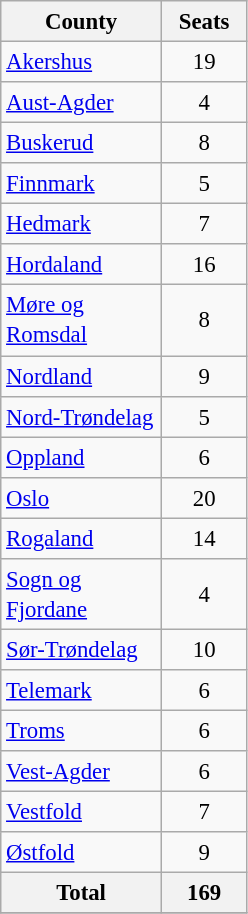<table class="wikitable sortable" style="text-align:right; font-size:95%; line-height:20px;">
<tr>
<th width="100px" class="sortable">County</th>
<th width="50px" class="sortable">Seats</th>
</tr>
<tr>
<td align="left"><a href='#'>Akershus</a></td>
<td align="center">19</td>
</tr>
<tr>
<td align="left"><a href='#'>Aust-Agder</a></td>
<td align="center">4</td>
</tr>
<tr>
<td align="left"><a href='#'>Buskerud</a></td>
<td align="center">8</td>
</tr>
<tr>
<td align="left"><a href='#'>Finnmark</a></td>
<td align="center">5</td>
</tr>
<tr>
<td align="left"><a href='#'>Hedmark</a></td>
<td align="center">7</td>
</tr>
<tr>
<td align="left"><a href='#'>Hordaland</a></td>
<td align="center">16</td>
</tr>
<tr>
<td align="left"><a href='#'>Møre og Romsdal</a></td>
<td align="center">8</td>
</tr>
<tr>
<td align="left"><a href='#'>Nordland</a></td>
<td align="center">9</td>
</tr>
<tr>
<td align="left"><a href='#'>Nord-Trøndelag</a></td>
<td align="center">5</td>
</tr>
<tr>
<td align="left"><a href='#'>Oppland</a></td>
<td align="center">6</td>
</tr>
<tr>
<td align="left"><a href='#'>Oslo</a></td>
<td align="center">20</td>
</tr>
<tr>
<td align="left"><a href='#'>Rogaland</a></td>
<td align="center">14</td>
</tr>
<tr>
<td align="left"><a href='#'>Sogn og Fjordane</a></td>
<td align="center">4</td>
</tr>
<tr>
<td align="left"><a href='#'>Sør-Trøndelag</a></td>
<td align="center">10</td>
</tr>
<tr>
<td align="left"><a href='#'>Telemark</a></td>
<td align="center">6</td>
</tr>
<tr>
<td align="left"><a href='#'>Troms</a></td>
<td align="center">6</td>
</tr>
<tr>
<td align="left"><a href='#'>Vest-Agder</a></td>
<td align="center">6</td>
</tr>
<tr>
<td align="left"><a href='#'>Vestfold</a></td>
<td align="center">7</td>
</tr>
<tr>
<td align="left"><a href='#'>Østfold</a></td>
<td align="center">9</td>
</tr>
<tr>
<th align="left"><strong>Total</strong></th>
<th align="center"><strong>169</strong></th>
</tr>
<tr>
</tr>
</table>
